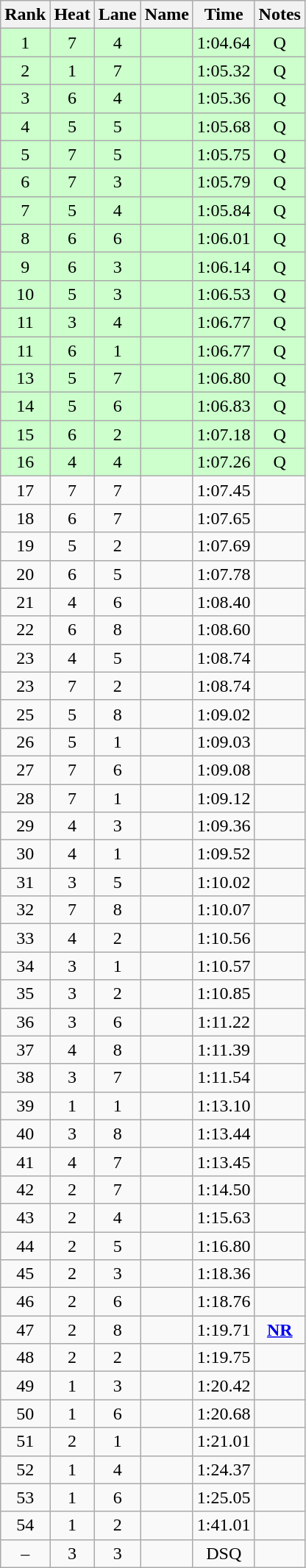<table class="wikitable sortable" style="text-align:center">
<tr>
<th>Rank</th>
<th>Heat</th>
<th>Lane</th>
<th>Name</th>
<th>Time</th>
<th>Notes</th>
</tr>
<tr bgcolor=ccffcc>
<td>1</td>
<td>7</td>
<td>4</td>
<td align=left></td>
<td>1:04.64</td>
<td>Q</td>
</tr>
<tr bgcolor=ccffcc>
<td>2</td>
<td>1</td>
<td>7</td>
<td align=left></td>
<td>1:05.32</td>
<td>Q</td>
</tr>
<tr bgcolor=ccffcc>
<td>3</td>
<td>6</td>
<td>4</td>
<td align=left></td>
<td>1:05.36</td>
<td>Q</td>
</tr>
<tr bgcolor=ccffcc>
<td>4</td>
<td>5</td>
<td>5</td>
<td align=left></td>
<td>1:05.68</td>
<td>Q</td>
</tr>
<tr bgcolor=ccffcc>
<td>5</td>
<td>7</td>
<td>5</td>
<td align=left></td>
<td>1:05.75</td>
<td>Q</td>
</tr>
<tr bgcolor=ccffcc>
<td>6</td>
<td>7</td>
<td>3</td>
<td align=left></td>
<td>1:05.79</td>
<td>Q</td>
</tr>
<tr bgcolor=ccffcc>
<td>7</td>
<td>5</td>
<td>4</td>
<td align=left></td>
<td>1:05.84</td>
<td>Q</td>
</tr>
<tr bgcolor=ccffcc>
<td>8</td>
<td>6</td>
<td>6</td>
<td align=left></td>
<td>1:06.01</td>
<td>Q</td>
</tr>
<tr bgcolor=ccffcc>
<td>9</td>
<td>6</td>
<td>3</td>
<td align=left></td>
<td>1:06.14</td>
<td>Q</td>
</tr>
<tr bgcolor=ccffcc>
<td>10</td>
<td>5</td>
<td>3</td>
<td align=left></td>
<td>1:06.53</td>
<td>Q</td>
</tr>
<tr bgcolor=ccffcc>
<td>11</td>
<td>3</td>
<td>4</td>
<td align=left></td>
<td>1:06.77</td>
<td>Q</td>
</tr>
<tr bgcolor=ccffcc>
<td>11</td>
<td>6</td>
<td>1</td>
<td align=left></td>
<td>1:06.77</td>
<td>Q</td>
</tr>
<tr bgcolor=ccffcc>
<td>13</td>
<td>5</td>
<td>7</td>
<td align=left></td>
<td>1:06.80</td>
<td>Q</td>
</tr>
<tr bgcolor=ccffcc>
<td>14</td>
<td>5</td>
<td>6</td>
<td align=left></td>
<td>1:06.83</td>
<td>Q</td>
</tr>
<tr bgcolor=ccffcc>
<td>15</td>
<td>6</td>
<td>2</td>
<td align=left></td>
<td>1:07.18</td>
<td>Q</td>
</tr>
<tr bgcolor=ccffcc>
<td>16</td>
<td>4</td>
<td>4</td>
<td align=left></td>
<td>1:07.26</td>
<td>Q</td>
</tr>
<tr>
<td>17</td>
<td>7</td>
<td>7</td>
<td align=left></td>
<td>1:07.45</td>
<td></td>
</tr>
<tr>
<td>18</td>
<td>6</td>
<td>7</td>
<td align=left></td>
<td>1:07.65</td>
<td></td>
</tr>
<tr>
<td>19</td>
<td>5</td>
<td>2</td>
<td align=left></td>
<td>1:07.69</td>
<td></td>
</tr>
<tr>
<td>20</td>
<td>6</td>
<td>5</td>
<td align=left></td>
<td>1:07.78</td>
<td></td>
</tr>
<tr>
<td>21</td>
<td>4</td>
<td>6</td>
<td align=left></td>
<td>1:08.40</td>
<td></td>
</tr>
<tr>
<td>22</td>
<td>6</td>
<td>8</td>
<td align=left></td>
<td>1:08.60</td>
<td></td>
</tr>
<tr>
<td>23</td>
<td>4</td>
<td>5</td>
<td align=left></td>
<td>1:08.74</td>
<td></td>
</tr>
<tr>
<td>23</td>
<td>7</td>
<td>2</td>
<td align=left></td>
<td>1:08.74</td>
<td></td>
</tr>
<tr>
<td>25</td>
<td>5</td>
<td>8</td>
<td align=left></td>
<td>1:09.02</td>
<td></td>
</tr>
<tr>
<td>26</td>
<td>5</td>
<td>1</td>
<td align=left></td>
<td>1:09.03</td>
<td></td>
</tr>
<tr>
<td>27</td>
<td>7</td>
<td>6</td>
<td align=left></td>
<td>1:09.08</td>
<td></td>
</tr>
<tr>
<td>28</td>
<td>7</td>
<td>1</td>
<td align=left></td>
<td>1:09.12</td>
<td></td>
</tr>
<tr>
<td>29</td>
<td>4</td>
<td>3</td>
<td align=left></td>
<td>1:09.36</td>
<td></td>
</tr>
<tr>
<td>30</td>
<td>4</td>
<td>1</td>
<td align=left></td>
<td>1:09.52</td>
<td></td>
</tr>
<tr>
<td>31</td>
<td>3</td>
<td>5</td>
<td align=left></td>
<td>1:10.02</td>
<td></td>
</tr>
<tr>
<td>32</td>
<td>7</td>
<td>8</td>
<td align=left></td>
<td>1:10.07</td>
<td></td>
</tr>
<tr>
<td>33</td>
<td>4</td>
<td>2</td>
<td align=left></td>
<td>1:10.56</td>
<td></td>
</tr>
<tr>
<td>34</td>
<td>3</td>
<td>1</td>
<td align=left></td>
<td>1:10.57</td>
<td></td>
</tr>
<tr>
<td>35</td>
<td>3</td>
<td>2</td>
<td align=left></td>
<td>1:10.85</td>
<td></td>
</tr>
<tr>
<td>36</td>
<td>3</td>
<td>6</td>
<td align=left></td>
<td>1:11.22</td>
<td></td>
</tr>
<tr>
<td>37</td>
<td>4</td>
<td>8</td>
<td align=left></td>
<td>1:11.39</td>
<td></td>
</tr>
<tr>
<td>38</td>
<td>3</td>
<td>7</td>
<td align=left></td>
<td>1:11.54</td>
<td></td>
</tr>
<tr>
<td>39</td>
<td>1</td>
<td>1</td>
<td align=left></td>
<td>1:13.10</td>
<td></td>
</tr>
<tr>
<td>40</td>
<td>3</td>
<td>8</td>
<td align=left></td>
<td>1:13.44</td>
<td></td>
</tr>
<tr>
<td>41</td>
<td>4</td>
<td>7</td>
<td align=left></td>
<td>1:13.45</td>
<td></td>
</tr>
<tr>
<td>42</td>
<td>2</td>
<td>7</td>
<td align=left></td>
<td>1:14.50</td>
<td></td>
</tr>
<tr>
<td>43</td>
<td>2</td>
<td>4</td>
<td align=left></td>
<td>1:15.63</td>
<td></td>
</tr>
<tr>
<td>44</td>
<td>2</td>
<td>5</td>
<td align=left></td>
<td>1:16.80</td>
<td></td>
</tr>
<tr>
<td>45</td>
<td>2</td>
<td>3</td>
<td align=left></td>
<td>1:18.36</td>
<td></td>
</tr>
<tr>
<td>46</td>
<td>2</td>
<td>6</td>
<td align=left></td>
<td>1:18.76</td>
<td></td>
</tr>
<tr>
<td>47</td>
<td>2</td>
<td>8</td>
<td align=left></td>
<td>1:19.71</td>
<td><strong><a href='#'>NR</a></strong></td>
</tr>
<tr>
<td>48</td>
<td>2</td>
<td>2</td>
<td align=left></td>
<td>1:19.75</td>
<td></td>
</tr>
<tr>
<td>49</td>
<td>1</td>
<td>3</td>
<td align=left></td>
<td>1:20.42</td>
<td></td>
</tr>
<tr>
<td>50</td>
<td>1</td>
<td>6</td>
<td align=left></td>
<td>1:20.68</td>
<td></td>
</tr>
<tr>
<td>51</td>
<td>2</td>
<td>1</td>
<td align=left></td>
<td>1:21.01</td>
<td></td>
</tr>
<tr>
<td>52</td>
<td>1</td>
<td>4</td>
<td align=left></td>
<td>1:24.37</td>
<td></td>
</tr>
<tr>
<td>53</td>
<td>1</td>
<td>6</td>
<td align=left></td>
<td>1:25.05</td>
<td></td>
</tr>
<tr>
<td>54</td>
<td>1</td>
<td>2</td>
<td align=left></td>
<td>1:41.01</td>
<td></td>
</tr>
<tr>
<td>–</td>
<td>3</td>
<td>3</td>
<td align=left></td>
<td>DSQ</td>
<td></td>
</tr>
</table>
